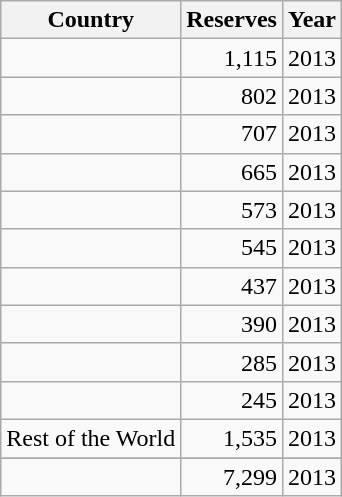<table class="wikitable sortable static-row-numbers" style="text-align:right;">
<tr class="static-row-header" style="text-align:center;vertical-align:bottom;">
<th>Country</th>
<th>Reserves</th>
<th>Year</th>
</tr>
<tr>
<td></td>
<td>1,115</td>
<td>2013</td>
</tr>
<tr>
<td></td>
<td>802</td>
<td>2013</td>
</tr>
<tr>
<td></td>
<td>707</td>
<td>2013</td>
</tr>
<tr>
<td></td>
<td>665</td>
<td>2013</td>
</tr>
<tr>
<td></td>
<td>573</td>
<td>2013</td>
</tr>
<tr>
<td></td>
<td>545</td>
<td>2013</td>
</tr>
<tr>
<td></td>
<td>437</td>
<td>2013</td>
</tr>
<tr>
<td></td>
<td>390</td>
<td>2013</td>
</tr>
<tr>
<td></td>
<td>285</td>
<td>2013</td>
</tr>
<tr>
<td></td>
<td>245</td>
<td>2013</td>
</tr>
<tr>
<td style=text-align:left>Rest of the World</td>
<td>1,535</td>
<td>2013</td>
</tr>
<tr>
</tr>
<tr>
<td style=text-align:left></td>
<td>7,299</td>
<td>2013</td>
</tr>
</table>
